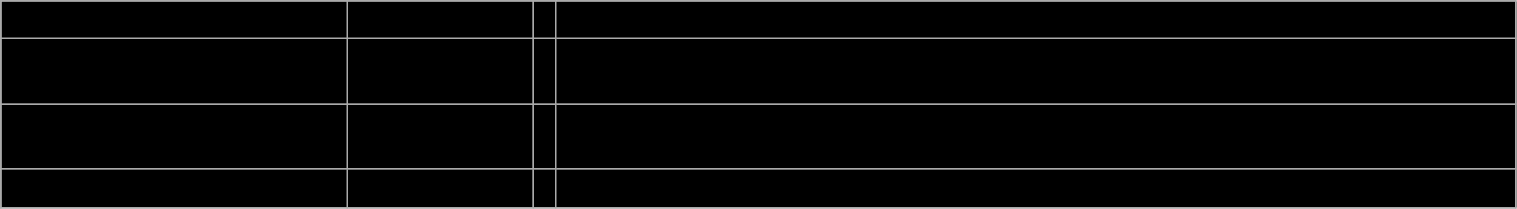<table class="wikitable" width="80%">
<tr align="center" bgcolor=" ">
<td>Taylor Accursi</td>
<td>Forward</td>
<td></td>
<td>Competed on Canada’s National Under-18 Team</td>
</tr>
<tr align="center" bgcolor=" ">
<td>Megan Whiddon</td>
<td>Forward</td>
<td></td>
<td>Graduated from National Sports Academy<br>Grew up in California</td>
</tr>
<tr align="center" bgcolor=" ">
<td>Paige Horton</td>
<td>Defense</td>
<td></td>
<td>Member of PWHL’s London Jr. Devilettes<br>Tallest member of the team at 5-11</td>
</tr>
<tr align="center" bgcolor=" ">
<td>Jillian Skinner</td>
<td>Defense</td>
<td></td>
<td>Played for the Mississauga Jr. Chiefs</td>
</tr>
<tr align="center" bgcolor=" ">
</tr>
</table>
